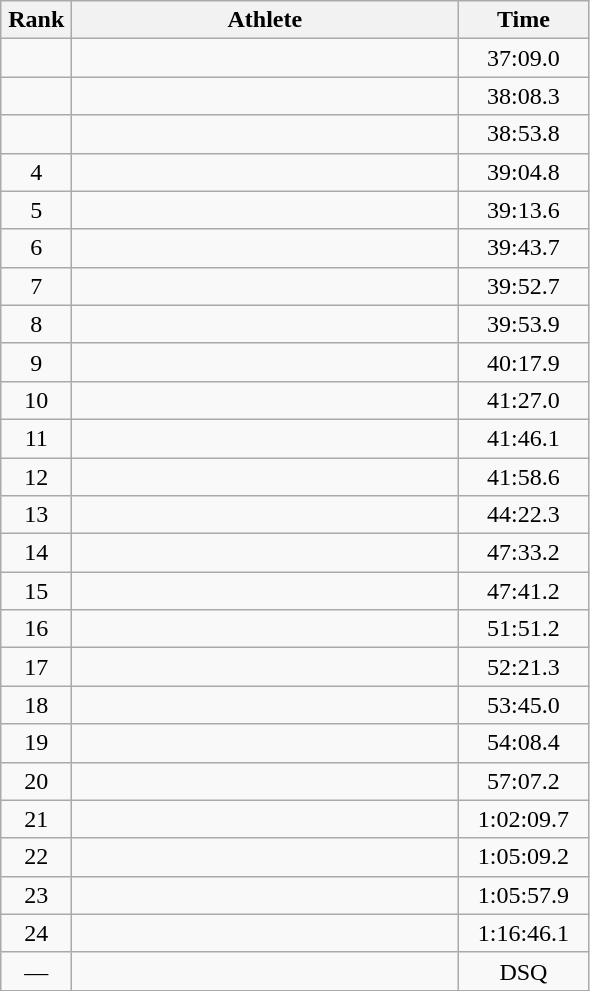<table class=wikitable style="text-align:center">
<tr>
<th width=40>Rank</th>
<th width=250>Athlete</th>
<th width=80>Time</th>
</tr>
<tr>
<td></td>
<td align=left></td>
<td>37:09.0</td>
</tr>
<tr>
<td></td>
<td align=left></td>
<td>38:08.3</td>
</tr>
<tr>
<td></td>
<td align=left></td>
<td>38:53.8</td>
</tr>
<tr>
<td>4</td>
<td align=left></td>
<td>39:04.8</td>
</tr>
<tr>
<td>5</td>
<td align=left></td>
<td>39:13.6</td>
</tr>
<tr>
<td>6</td>
<td align=left></td>
<td>39:43.7</td>
</tr>
<tr>
<td>7</td>
<td align=left></td>
<td>39:52.7</td>
</tr>
<tr>
<td>8</td>
<td align=left></td>
<td>39:53.9</td>
</tr>
<tr>
<td>9</td>
<td align=left></td>
<td>40:17.9</td>
</tr>
<tr>
<td>10</td>
<td align=left></td>
<td>41:27.0</td>
</tr>
<tr>
<td>11</td>
<td align=left></td>
<td>41:46.1</td>
</tr>
<tr>
<td>12</td>
<td align=left></td>
<td>41:58.6</td>
</tr>
<tr>
<td>13</td>
<td align=left></td>
<td>44:22.3</td>
</tr>
<tr>
<td>14</td>
<td align=left></td>
<td>47:33.2</td>
</tr>
<tr>
<td>15</td>
<td align=left></td>
<td>47:41.2</td>
</tr>
<tr>
<td>16</td>
<td align=left></td>
<td>51:51.2</td>
</tr>
<tr>
<td>17</td>
<td align=left></td>
<td>52:21.3</td>
</tr>
<tr>
<td>18</td>
<td align=left></td>
<td>53:45.0</td>
</tr>
<tr>
<td>19</td>
<td align=left></td>
<td>54:08.4</td>
</tr>
<tr>
<td>20</td>
<td align=left></td>
<td>57:07.2</td>
</tr>
<tr>
<td>21</td>
<td align=left></td>
<td>1:02:09.7</td>
</tr>
<tr>
<td>22</td>
<td align=left></td>
<td>1:05:09.2</td>
</tr>
<tr>
<td>23</td>
<td align=left></td>
<td>1:05:57.9</td>
</tr>
<tr>
<td>24</td>
<td align=left></td>
<td>1:16:46.1</td>
</tr>
<tr>
<td>—</td>
<td align=left></td>
<td>DSQ</td>
</tr>
</table>
